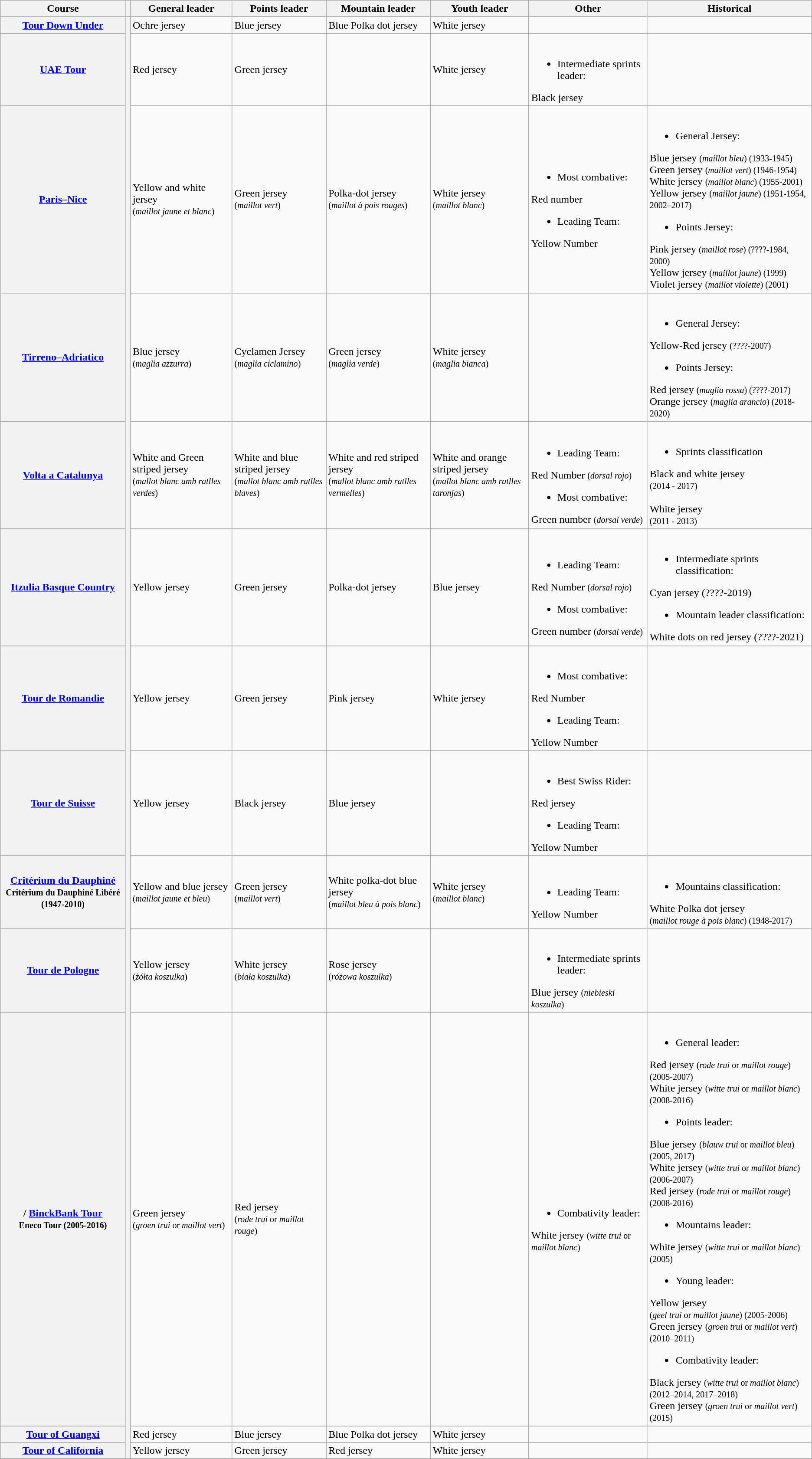<table class="wikitable">
<tr>
<th width=185>Course</th>
<th></th>
<th>General leader</th>
<th>Points leader</th>
<th>Mountain leader</th>
<th>Youth leader</th>
<th>Other</th>
<th scope="col">Historical</th>
</tr>
<tr>
<th> <strong><a href='#'>Tour Down Under</a></strong></th>
<th rowspan=13></th>
<td> <div>Ochre jersey</div></td>
<td> <div>Blue jersey</div></td>
<td> <div>Blue Polka dot jersey</div></td>
<td> <div>White jersey</div></td>
<td></td>
<td></td>
</tr>
<tr>
<th> <strong><a href='#'>UAE Tour</a></strong></th>
<td> <div>Red jersey</div></td>
<td> <div>Green jersey</div></td>
<td></td>
<td> <div>White jersey</div></td>
<td><br><ul><li>Intermediate sprints leader:</li></ul><div> Black jersey</div></td>
<td></td>
</tr>
<tr>
<th> <strong><a href='#'>Paris–Nice</a></strong></th>
<td> <div>Yellow and white jersey <br><small>(<em>maillot jaune et blanc</em>)</small></div></td>
<td> <div>Green jersey <br><small>(<em>maillot vert</em>)</small></div></td>
<td> <div>Polka-dot jersey <br><small>(<em>maillot à pois rouges</em>)</small></div></td>
<td> <div>White jersey<br><small>(<em>maillot blanc</em>)</small></div></td>
<td><br><ul><li>Most combative:</li></ul><div> Red number</div><ul><li>Leading Team:</li></ul><div> Yellow Number</div></td>
<td><br><ul><li>General Jersey:</li></ul><div> Blue jersey <small>(<em>maillot bleu</em>) (1933-1945)</small></div>
<div> Green jersey <small>(<em>maillot vert</em>) (1946-1954)</small></div>
<div> White jersey <small>(<em>maillot blanc</em>) (1955-2001)</small></div>
<div> Yellow jersey <small>(<em>maillot jaune</em>) (1951-1954, 2002–2017)</small></div><ul><li>Points Jersey:</li></ul><div> Pink jersey <small>(<em>maillot rose</em>) (????-1984, 2000)</small></div>
<div> Yellow jersey <small>(<em>maillot jaune</em>) (1999)</small></div>
<div> Violet jersey <small>(<em>maillot violette</em>) (2001)</small></div></td>
</tr>
<tr>
<th> <strong><a href='#'>Tirreno–Adriatico</a></strong></th>
<td> <div>Blue jersey<br><small>(<em>maglia azzurra</em>)</small></div></td>
<td> <div>Cyclamen Jersey<br><small>(<em>maglia ciclamino</em>)</small></div></td>
<td> <div>Green jersey <br><small>(<em>maglia verde</em>)</small></div></td>
<td> <div>White jersey <br><small>(<em>maglia bianca</em>)</small></div></td>
<td></td>
<td><br><ul><li>General Jersey:</li></ul><div> Yellow-Red jersey <small>(????-2007)</small></div><ul><li>Points Jersey:</li></ul><div> Red jersey <small>(<em>maglia rossa</em>) (????-2017)</small></div>
<div> Orange jersey <small>(<em>maglia arancio</em>) (2018-2020)</small></div></td>
</tr>
<tr>
<th> <strong><a href='#'>Volta a Catalunya</a></strong></th>
<td> <div>White and Green striped jersey <br><small>(<em>mallot blanc amb ratlles verdes</em>)</small></div></td>
<td> <div>White and blue striped jersey <br><small>(<em>mallot blanc amb ratlles blaves</em>)</small></div></td>
<td> <div>White and red striped jersey <br><small>(<em>mallot blanc amb ratlles vermelles</em>)</small></div></td>
<td> <div>White and orange striped jersey<br><small>(<em>mallot blanc amb ratlles taronjas</em>)</small></div></td>
<td><br><ul><li>Leading Team:</li></ul><div> Red Number <small>(<em>dorsal rojo</em>)</small></div><ul><li>Most combative:</li></ul><div> Green number <small>(<em>dorsal verde</em>)</small></div></td>
<td><br><ul><li>Sprints classification</li></ul><div>Black and white jersey<br><small>(2014 - 2017)</small></div><br><div>White jersey<br><small>(2011 - 2013)</small></div></td>
</tr>
<tr>
<th> <strong><a href='#'>Itzulia Basque Country</a></strong></th>
<td> <div>Yellow jersey</div></td>
<td> <div>Green jersey</div></td>
<td> <div>Polka-dot jersey</div></td>
<td> <div>Blue jersey</div></td>
<td><br><ul><li>Leading Team:</li></ul><div> Red Number <small>(<em>dorsal rojo</em>)</small></div><ul><li>Most combative:</li></ul><div> Green number <small>(<em>dorsal verde</em>)</small></div></td>
<td><br><ul><li>Intermediate sprints classification:</li></ul><div> Cyan jersey (????-2019)</div><ul><li>Mountain leader classification:</li></ul><div> White dots on red jersey (????-2021)</div></td>
</tr>
<tr>
<th> <strong><a href='#'>Tour de Romandie</a></strong></th>
<td> <div>Yellow jersey</div></td>
<td> <div>Green jersey</div></td>
<td> <div>Pink jersey</div></td>
<td> <div>White jersey</div></td>
<td><br><ul><li>Most combative:</li></ul><div> Red Number</div><ul><li>Leading Team:</li></ul><div> Yellow Number</div></td>
<td></td>
</tr>
<tr>
<th> <strong><a href='#'>Tour de Suisse</a></strong></th>
<td> <div>Yellow jersey</div></td>
<td> <div>Black jersey</div></td>
<td> <div>Blue jersey</div></td>
<td></td>
<td><br><ul><li>Best Swiss Rider:</li></ul><div> Red jersey</div><ul><li>Leading Team:</li></ul><div> Yellow Number</div></td>
<td></td>
</tr>
<tr>
<th> <strong><a href='#'>Critérium du Dauphiné</a></strong><br><small>Critérium du Dauphiné Libéré (1947-2010)</small></th>
<td> <div>Yellow and blue jersey <br><small>(<em>maillot jaune et bleu</em>)</small></div></td>
<td> <div>Green jersey <br><small>(<em>maillot vert</em>)</small></div></td>
<td> <div>White polka-dot blue jersey <br><small>(<em>maillot bleu à pois blanc</em>)</small></div></td>
<td> <div>White jersey <br><small>(<em>maillot blanc</em>)</small></div></td>
<td><br><ul><li>Leading Team:</li></ul><div> Yellow Number</div></td>
<td><br><ul><li>Mountains classification:</li></ul><div> White Polka dot jersey <br><small>(<em>maillot rouge à pois blanc</em>) (1948-2017)</small></div></td>
</tr>
<tr>
<th> <strong><a href='#'>Tour de Pologne</a></strong></th>
<td> <div>Yellow jersey <br><small>(<em>żółta koszulka</em>)</small></div></td>
<td> <div>White jersey <br><small>(<em>biała koszulka</em>)</small></div></td>
<td> <div>Rose jersey <br><small>(<em>różowa koszulka</em>)</small></div></td>
<td></td>
<td><br><ul><li>Intermediate sprints leader:</li></ul><div> Blue jersey <small>(<em>niebieski koszulka</em>)</small></div></td>
<td></td>
</tr>
<tr>
<th> /  <strong><a href='#'>BinckBank Tour</a></strong><br><small>Eneco Tour (2005-2016)</small></th>
<td> <div>Green jersey<br><small>(<em>groen trui</em> or <em>maillot vert</em>)</small></div></td>
<td> <div>Red jersey<br><small>(<em>rode trui</em> or <em>maillot rouge</em>)</small></div></td>
<td></td>
<td></td>
<td><br><ul><li>Combativity leader:</li></ul><div> White jersey <small>(<em>witte trui</em> or <em>maillot blanc</em>)</small></div></td>
<td><br><ul><li>General leader:</li></ul><div> Red jersey <small>(<em>rode trui</em> or <em>maillot rouge</em>) (2005-2007)</small></div>
<div> White jersey <small>(<em>witte trui</em> or <em>maillot blanc</em>) (2008-2016)</small></div><ul><li>Points leader:</li></ul><div> Blue jersey <small>(<em>blauw trui</em> or <em>maillot bleu</em>) (2005, 2017)</small></div>
<div> White jersey <small>(<em>witte trui</em> or <em>maillot blanc</em>) (2006-2007)</small></div>
<div> Red jersey <small>(<em>rode trui</em> or <em>maillot rouge</em>) (2008-2016)</small></div><ul><li>Mountains leader:</li></ul><div> White jersey <small>(<em>witte trui</em> or <em>maillot blanc</em>) (2005)</small></div><ul><li>Young leader:</li></ul><div> Yellow jersey <br><small>(<em>geel trui</em> or <em>maillot jaune</em>) (2005-2006)</small></div>
<div> Green jersey <small>(<em>groen trui</em> or <em>maillot vert</em>) (2010–2011)</small></div><ul><li>Combativity leader:</li></ul><div> Black jersey <small>(<em>witte trui</em> or <em>maillot blanc</em>) (2012–2014, 2017–2018)</small></div>
<div> Green jersey <small>(<em>groen trui</em> or <em>maillot vert</em>) (2015)</small></div></td>
</tr>
<tr>
<th> <strong><a href='#'>Tour of Guangxi</a></strong></th>
<td> <div>Red jersey</div></td>
<td> <div>Blue jersey</div></td>
<td> <div>Blue Polka dot jersey</div></td>
<td> <div>White jersey</div></td>
<td></td>
<td></td>
</tr>
<tr>
<th> <strong><a href='#'>Tour of California</a></strong></th>
<td> <div>Yellow jersey</div></td>
<td> <div>Green jersey</div></td>
<td> <div>Red jersey</div></td>
<td> <div>White jersey</div></td>
<td></td>
<td></td>
</tr>
<tr>
</tr>
</table>
